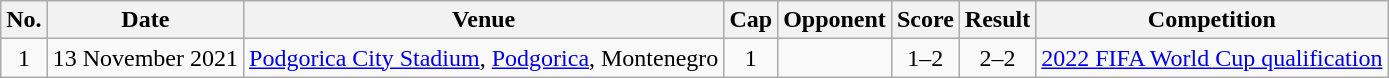<table class="wikitable sortable">
<tr>
<th scope="col">No.</th>
<th scope="col">Date</th>
<th scope="col">Venue</th>
<th scope="col">Cap</th>
<th scope="col">Opponent</th>
<th scope="col">Score</th>
<th scope="col">Result</th>
<th scope="col">Competition</th>
</tr>
<tr>
<td align="center">1</td>
<td>13 November 2021</td>
<td><a href='#'>Podgorica City Stadium</a>, <a href='#'>Podgorica</a>, Montenegro</td>
<td align="center">1</td>
<td></td>
<td align="center">1–2</td>
<td align="center">2–2</td>
<td><a href='#'>2022 FIFA World Cup qualification</a></td>
</tr>
</table>
